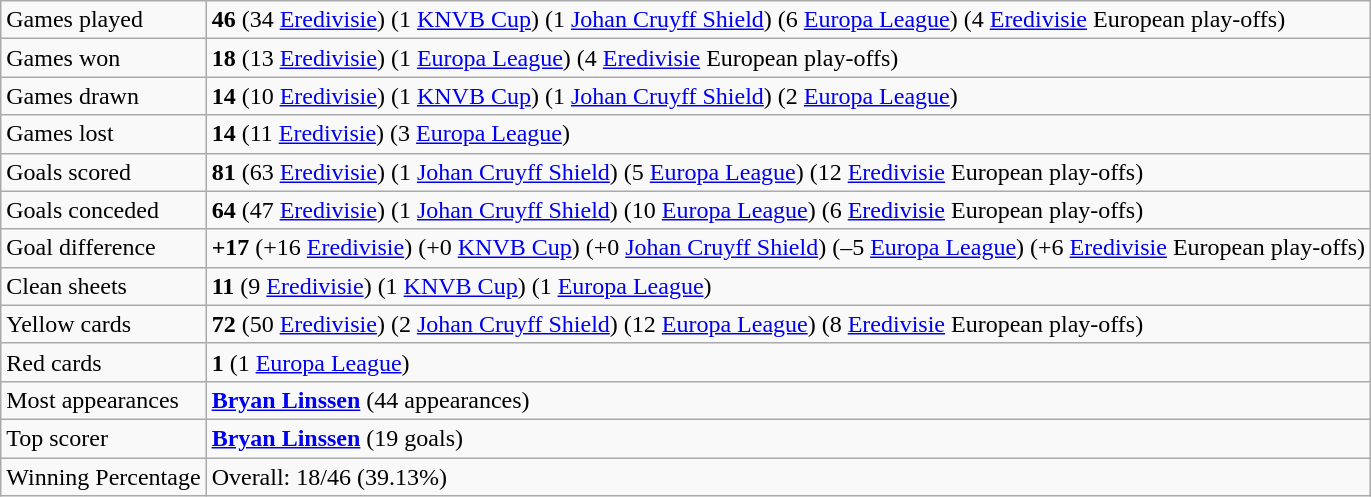<table class="wikitable">
<tr>
<td>Games played</td>
<td><strong>46</strong> (34 <a href='#'>Eredivisie</a>) (1 <a href='#'>KNVB Cup</a>) (1 <a href='#'>Johan Cruyff Shield</a>) (6 <a href='#'>Europa League</a>) (4 <a href='#'>Eredivisie</a> European play-offs)</td>
</tr>
<tr>
<td>Games won</td>
<td><strong>18</strong> (13 <a href='#'>Eredivisie</a>) (1 <a href='#'>Europa League</a>) (4 <a href='#'>Eredivisie</a> European play-offs)</td>
</tr>
<tr>
<td>Games drawn</td>
<td><strong>14</strong> (10 <a href='#'>Eredivisie</a>) (1 <a href='#'>KNVB Cup</a>) (1 <a href='#'>Johan Cruyff Shield</a>) (2 <a href='#'>Europa League</a>)</td>
</tr>
<tr>
<td>Games lost</td>
<td><strong>14</strong> (11 <a href='#'>Eredivisie</a>) (3 <a href='#'>Europa League</a>)</td>
</tr>
<tr>
<td>Goals scored</td>
<td><strong>81</strong> (63 <a href='#'>Eredivisie</a>) (1 <a href='#'>Johan Cruyff Shield</a>) (5 <a href='#'>Europa League</a>) (12 <a href='#'>Eredivisie</a> European play-offs)</td>
</tr>
<tr>
<td>Goals conceded</td>
<td><strong>64</strong> (47 <a href='#'>Eredivisie</a>) (1 <a href='#'>Johan Cruyff Shield</a>) (10 <a href='#'>Europa League</a>) (6 <a href='#'>Eredivisie</a> European play-offs)</td>
</tr>
<tr>
<td>Goal difference</td>
<td><strong>+17</strong> (+16 <a href='#'>Eredivisie</a>) (+0 <a href='#'>KNVB Cup</a>) (+0 <a href='#'>Johan Cruyff Shield</a>) (–5 <a href='#'>Europa League</a>) (+6 <a href='#'>Eredivisie</a> European play-offs)</td>
</tr>
<tr>
<td>Clean sheets</td>
<td><strong>11</strong> (9 <a href='#'>Eredivisie</a>) (1 <a href='#'>KNVB Cup</a>) (1 <a href='#'>Europa League</a>)</td>
</tr>
<tr>
<td>Yellow cards</td>
<td><strong>72</strong> (50 <a href='#'>Eredivisie</a>) (2 <a href='#'>Johan Cruyff Shield</a>) (12 <a href='#'>Europa League</a>) (8 <a href='#'>Eredivisie</a> European play-offs)</td>
</tr>
<tr>
<td>Red cards</td>
<td><strong>1</strong> (1 <a href='#'>Europa League</a>)</td>
</tr>
<tr>
<td>Most appearances</td>
<td><strong> <a href='#'>Bryan Linssen</a></strong> (44 appearances)</td>
</tr>
<tr>
<td>Top scorer</td>
<td><strong> <a href='#'>Bryan Linssen</a></strong> (19 goals)</td>
</tr>
<tr>
<td>Winning Percentage</td>
<td>Overall: 18/46 (39.13%)</td>
</tr>
</table>
